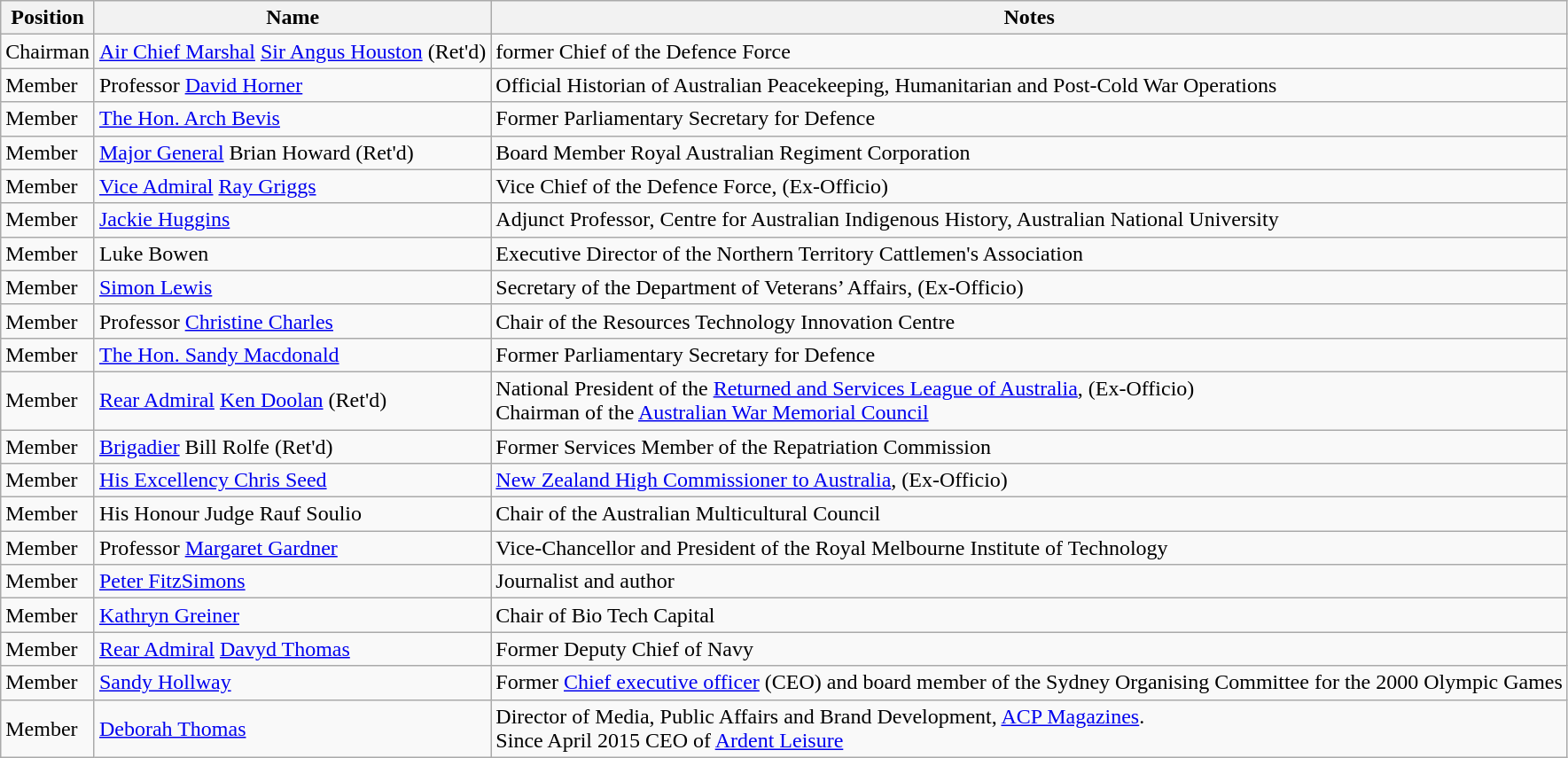<table class="wikitable" style="text-align:left;">
<tr>
<th>Position</th>
<th>Name</th>
<th>Notes</th>
</tr>
<tr>
<td>Chairman</td>
<td><a href='#'>Air Chief Marshal</a> <a href='#'>Sir Angus Houston</a>  (Ret'd)</td>
<td>former Chief of the Defence Force</td>
</tr>
<tr>
<td>Member</td>
<td>Professor <a href='#'>David Horner</a> </td>
<td>Official Historian of Australian Peacekeeping, Humanitarian and Post-Cold War Operations</td>
</tr>
<tr>
<td>Member</td>
<td><a href='#'>The Hon. Arch Bevis</a></td>
<td>Former Parliamentary Secretary for Defence</td>
</tr>
<tr>
<td>Member</td>
<td><a href='#'>Major General</a> Brian Howard  (Ret'd)</td>
<td>Board Member Royal Australian Regiment Corporation</td>
</tr>
<tr>
<td>Member</td>
<td><a href='#'>Vice Admiral</a> <a href='#'>Ray Griggs</a> </td>
<td>Vice Chief of the Defence Force, (Ex-Officio)</td>
</tr>
<tr>
<td>Member</td>
<td><a href='#'>Jackie Huggins</a> </td>
<td>Adjunct Professor, Centre for Australian Indigenous History, Australian National University</td>
</tr>
<tr>
<td>Member</td>
<td>Luke Bowen</td>
<td>Executive Director of the Northern Territory Cattlemen's Association</td>
</tr>
<tr>
<td>Member</td>
<td><a href='#'>Simon Lewis</a> </td>
<td>Secretary of the Department of Veterans’ Affairs, (Ex-Officio)</td>
</tr>
<tr>
<td>Member</td>
<td>Professor <a href='#'>Christine Charles</a></td>
<td>Chair of the Resources Technology Innovation Centre</td>
</tr>
<tr>
<td>Member</td>
<td><a href='#'>The Hon. Sandy Macdonald</a></td>
<td>Former Parliamentary Secretary for Defence</td>
</tr>
<tr>
<td>Member</td>
<td><a href='#'>Rear Admiral</a> <a href='#'>Ken Doolan</a>  (Ret'd)</td>
<td>National President of the <a href='#'>Returned and Services League of Australia</a>, (Ex-Officio)<br>Chairman of the <a href='#'>Australian War Memorial Council</a></td>
</tr>
<tr>
<td>Member</td>
<td><a href='#'>Brigadier</a> Bill Rolfe  (Ret'd)</td>
<td>Former Services Member of the Repatriation Commission</td>
</tr>
<tr>
<td>Member</td>
<td><a href='#'>His Excellency Chris Seed</a></td>
<td><a href='#'>New Zealand High Commissioner to Australia</a>, (Ex-Officio)</td>
</tr>
<tr>
<td>Member</td>
<td>His Honour Judge Rauf Soulio</td>
<td>Chair of the Australian Multicultural Council</td>
</tr>
<tr>
<td>Member</td>
<td>Professor <a href='#'>Margaret Gardner</a> </td>
<td>Vice-Chancellor and President of the Royal Melbourne Institute of Technology</td>
</tr>
<tr>
<td>Member</td>
<td><a href='#'>Peter FitzSimons</a> </td>
<td>Journalist and author</td>
</tr>
<tr>
<td>Member</td>
<td><a href='#'>Kathryn Greiner</a> </td>
<td>Chair of Bio Tech Capital</td>
</tr>
<tr>
<td>Member</td>
<td><a href='#'>Rear Admiral</a> <a href='#'>Davyd Thomas</a> </td>
<td>Former Deputy Chief of Navy</td>
</tr>
<tr>
<td>Member</td>
<td><a href='#'>Sandy Hollway</a> </td>
<td>Former <a href='#'>Chief executive officer</a> (CEO) and board member of the Sydney Organising Committee for the 2000 Olympic Games</td>
</tr>
<tr>
<td>Member</td>
<td><a href='#'>Deborah Thomas</a></td>
<td>Director of Media, Public Affairs and Brand Development, <a href='#'>ACP Magazines</a>. <br>Since April 2015 CEO of <a href='#'>Ardent Leisure</a></td>
</tr>
</table>
